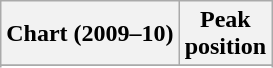<table class="wikitable sortable plainrowheaders">
<tr>
<th>Chart (2009–10)</th>
<th>Peak<br>position</th>
</tr>
<tr>
</tr>
<tr>
</tr>
<tr>
</tr>
</table>
